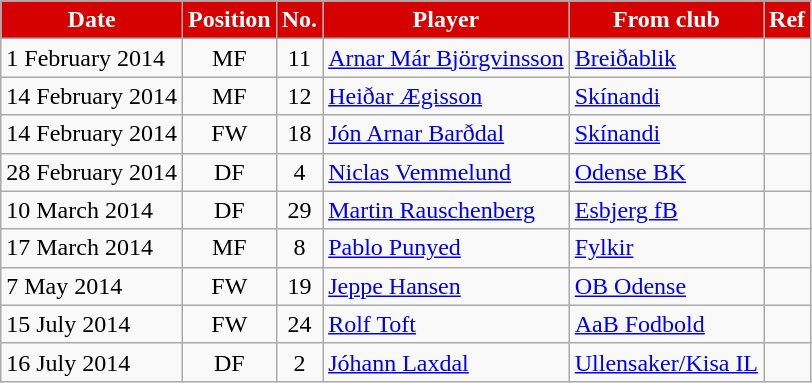<table class="wikitable sortable">
<tr>
<th style="background:#d50000; color:white;"><strong>Date</strong></th>
<th style="background:#d50000; color:white;"><strong>Position</strong></th>
<th style="background:#d50000; color:white;"><strong>No.</strong></th>
<th style="background:#d50000; color:white;"><strong>Player</strong></th>
<th style="background:#d50000; color:white;"><strong>From club</strong></th>
<th style="background:#d50000; color:white;"><strong>Ref</strong></th>
</tr>
<tr>
<td>1 February 2014</td>
<td style="text-align:center;">MF</td>
<td style="text-align:center;">11</td>
<td style="text-align:left;"> <a href='#'>Arnar Már Björgvinsson</a></td>
<td style="text-align:left;"> <a href='#'>Breiðablik</a></td>
<td></td>
</tr>
<tr>
<td>14 February 2014</td>
<td style="text-align:center;">MF</td>
<td style="text-align:center;">12</td>
<td style="text-align:left;"> <a href='#'>Heiðar Ægisson</a></td>
<td style="text-align:left;"> <a href='#'>Skínandi</a></td>
<td></td>
</tr>
<tr>
<td>14 February 2014</td>
<td style="text-align:center;">FW</td>
<td style="text-align:center;">18</td>
<td style="text-align:left;"> <a href='#'>Jón Arnar Barðdal</a></td>
<td style="text-align:left;"> <a href='#'>Skínandi</a></td>
<td></td>
</tr>
<tr>
<td>28 February 2014</td>
<td style="text-align:center;">DF</td>
<td style="text-align:center;">4</td>
<td style="text-align:left;"> <a href='#'>Niclas Vemmelund</a></td>
<td style="text-align:left;"> <a href='#'>Odense BK</a></td>
<td></td>
</tr>
<tr>
<td>10 March 2014</td>
<td style="text-align:center;">DF</td>
<td style="text-align:center;">29</td>
<td style="text-align:left;"> <a href='#'>Martin Rauschenberg</a></td>
<td style="text-align:left;"> <a href='#'>Esbjerg fB</a></td>
<td></td>
</tr>
<tr>
<td>17 March 2014</td>
<td style="text-align:center;">MF</td>
<td style="text-align:center;">8</td>
<td style="text-align:left;"> <a href='#'>Pablo Punyed</a></td>
<td style="text-align:left;"> <a href='#'>Fylkir</a></td>
<td></td>
</tr>
<tr>
<td>7 May 2014</td>
<td style="text-align:center;">FW</td>
<td style="text-align:center;">19</td>
<td style="text-align:left;"> <a href='#'>Jeppe Hansen</a></td>
<td style="text-align:left;"> <a href='#'>OB Odense</a></td>
<td></td>
</tr>
<tr>
<td>15 July 2014</td>
<td style="text-align:center;">FW</td>
<td style="text-align:center;">24</td>
<td style="text-align:left;"> <a href='#'>Rolf Toft</a></td>
<td style="text-align:left;"> <a href='#'>AaB Fodbold</a></td>
<td></td>
</tr>
<tr>
<td>16 July 2014</td>
<td style="text-align:center;">DF</td>
<td style="text-align:center;">2</td>
<td style="text-align:left;"> <a href='#'>Jóhann Laxdal</a></td>
<td style="text-align:left;"> <a href='#'>Ullensaker/Kisa IL</a></td>
<td></td>
</tr>
</table>
